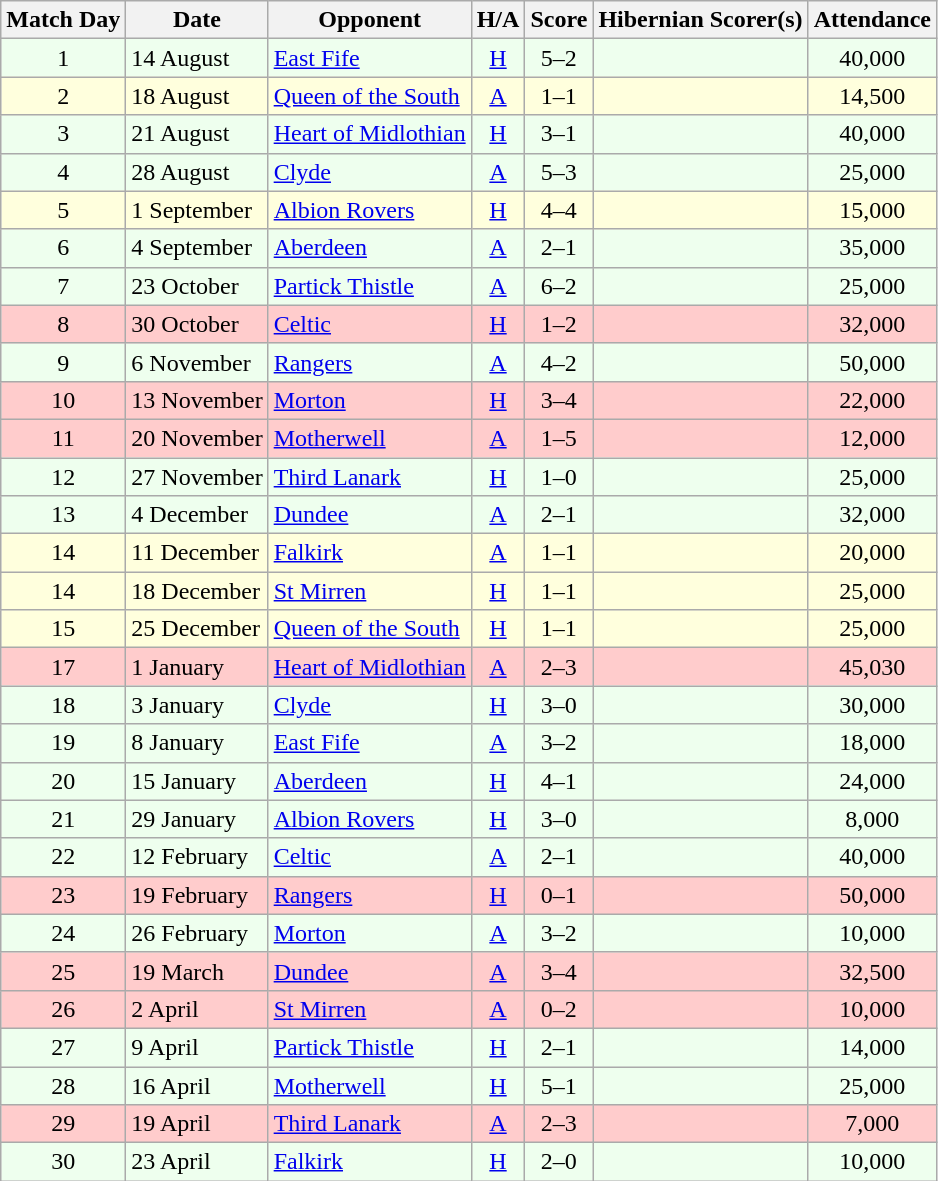<table class="wikitable" style="text-align:center">
<tr>
<th>Match Day</th>
<th>Date</th>
<th>Opponent</th>
<th>H/A</th>
<th>Score</th>
<th>Hibernian Scorer(s)</th>
<th>Attendance</th>
</tr>
<tr bgcolor=#EEFFEE>
<td>1</td>
<td align=left>14 August</td>
<td align=left><a href='#'>East Fife</a></td>
<td><a href='#'>H</a></td>
<td>5–2</td>
<td align=left></td>
<td>40,000</td>
</tr>
<tr bgcolor=#FFFFDD>
<td>2</td>
<td align=left>18 August</td>
<td align=left><a href='#'>Queen of the South</a></td>
<td><a href='#'>A</a></td>
<td>1–1</td>
<td align=left></td>
<td>14,500</td>
</tr>
<tr bgcolor=#EEFFEE>
<td>3</td>
<td align=left>21 August</td>
<td align=left><a href='#'>Heart of Midlothian</a></td>
<td><a href='#'>H</a></td>
<td>3–1</td>
<td align=left></td>
<td>40,000</td>
</tr>
<tr bgcolor=#EEFFEE>
<td>4</td>
<td align=left>28 August</td>
<td align=left><a href='#'>Clyde</a></td>
<td><a href='#'>A</a></td>
<td>5–3</td>
<td align=left></td>
<td>25,000</td>
</tr>
<tr bgcolor=#FFFFDD>
<td>5</td>
<td align=left>1 September</td>
<td align=left><a href='#'>Albion Rovers</a></td>
<td><a href='#'>H</a></td>
<td>4–4</td>
<td align=left></td>
<td>15,000</td>
</tr>
<tr bgcolor=#EEFFEE>
<td>6</td>
<td align=left>4 September</td>
<td align=left><a href='#'>Aberdeen</a></td>
<td><a href='#'>A</a></td>
<td>2–1</td>
<td align=left></td>
<td>35,000</td>
</tr>
<tr bgcolor=#EEFFEE>
<td>7</td>
<td align=left>23 October</td>
<td align=left><a href='#'>Partick Thistle</a></td>
<td><a href='#'>A</a></td>
<td>6–2</td>
<td align=left></td>
<td>25,000</td>
</tr>
<tr bgcolor=#FFCCCC>
<td>8</td>
<td align=left>30 October</td>
<td align=left><a href='#'>Celtic</a></td>
<td><a href='#'>H</a></td>
<td>1–2</td>
<td align=left></td>
<td>32,000</td>
</tr>
<tr bgcolor=#EEFFEE>
<td>9</td>
<td align=left>6 November</td>
<td align=left><a href='#'>Rangers</a></td>
<td><a href='#'>A</a></td>
<td>4–2</td>
<td align=left></td>
<td>50,000</td>
</tr>
<tr bgcolor=#FFCCCC>
<td>10</td>
<td align=left>13 November</td>
<td align=left><a href='#'>Morton</a></td>
<td><a href='#'>H</a></td>
<td>3–4</td>
<td align=left></td>
<td>22,000</td>
</tr>
<tr bgcolor=#FFCCCC>
<td>11</td>
<td align=left>20 November</td>
<td align=left><a href='#'>Motherwell</a></td>
<td><a href='#'>A</a></td>
<td>1–5</td>
<td align=left></td>
<td>12,000</td>
</tr>
<tr bgcolor=#EEFFEE>
<td>12</td>
<td align=left>27 November</td>
<td align=left><a href='#'>Third Lanark</a></td>
<td><a href='#'>H</a></td>
<td>1–0</td>
<td align=left></td>
<td>25,000</td>
</tr>
<tr bgcolor=#EEFFEE>
<td>13</td>
<td align=left>4 December</td>
<td align=left><a href='#'>Dundee</a></td>
<td><a href='#'>A</a></td>
<td>2–1</td>
<td align=left></td>
<td>32,000</td>
</tr>
<tr bgcolor=#FFFFDD>
<td>14</td>
<td align=left>11 December</td>
<td align=left><a href='#'>Falkirk</a></td>
<td><a href='#'>A</a></td>
<td>1–1</td>
<td align=left></td>
<td>20,000</td>
</tr>
<tr bgcolor=#FFFFDD>
<td>14</td>
<td align=left>18 December</td>
<td align=left><a href='#'>St Mirren</a></td>
<td><a href='#'>H</a></td>
<td>1–1</td>
<td align=left></td>
<td>25,000</td>
</tr>
<tr bgcolor=#FFFFDD>
<td>15</td>
<td align=left>25 December</td>
<td align=left><a href='#'>Queen of the South</a></td>
<td><a href='#'>H</a></td>
<td>1–1</td>
<td align=left></td>
<td>25,000</td>
</tr>
<tr bgcolor=#FFCCCC>
<td>17</td>
<td align=left>1 January</td>
<td align=left><a href='#'>Heart of Midlothian</a></td>
<td><a href='#'>A</a></td>
<td>2–3</td>
<td align=left></td>
<td>45,030</td>
</tr>
<tr bgcolor=#EEFFEE>
<td>18</td>
<td align=left>3 January</td>
<td align=left><a href='#'>Clyde</a></td>
<td><a href='#'>H</a></td>
<td>3–0</td>
<td align=left></td>
<td>30,000</td>
</tr>
<tr bgcolor=#EEFFEE>
<td>19</td>
<td align=left>8 January</td>
<td align=left><a href='#'>East Fife</a></td>
<td><a href='#'>A</a></td>
<td>3–2</td>
<td align=left></td>
<td>18,000</td>
</tr>
<tr bgcolor=#EEFFEE>
<td>20</td>
<td align=left>15 January</td>
<td align=left><a href='#'>Aberdeen</a></td>
<td><a href='#'>H</a></td>
<td>4–1</td>
<td align=left></td>
<td>24,000</td>
</tr>
<tr bgcolor=#EEFFEE>
<td>21</td>
<td align=left>29 January</td>
<td align=left><a href='#'>Albion Rovers</a></td>
<td><a href='#'>H</a></td>
<td>3–0</td>
<td align=left></td>
<td>8,000</td>
</tr>
<tr bgcolor=#EEFFEE>
<td>22</td>
<td align=left>12 February</td>
<td align=left><a href='#'>Celtic</a></td>
<td><a href='#'>A</a></td>
<td>2–1</td>
<td align=left></td>
<td>40,000</td>
</tr>
<tr bgcolor=#FFCCCC>
<td>23</td>
<td align=left>19 February</td>
<td align=left><a href='#'>Rangers</a></td>
<td><a href='#'>H</a></td>
<td>0–1</td>
<td align=left></td>
<td>50,000</td>
</tr>
<tr bgcolor=#EEFFEE>
<td>24</td>
<td align=left>26 February</td>
<td align=left><a href='#'>Morton</a></td>
<td><a href='#'>A</a></td>
<td>3–2</td>
<td align=left></td>
<td>10,000</td>
</tr>
<tr bgcolor=#FFCCCC>
<td>25</td>
<td align=left>19 March</td>
<td align=left><a href='#'>Dundee</a></td>
<td><a href='#'>A</a></td>
<td>3–4</td>
<td align=left></td>
<td>32,500</td>
</tr>
<tr bgcolor=#FFCCCC>
<td>26</td>
<td align=left>2 April</td>
<td align=left><a href='#'>St Mirren</a></td>
<td><a href='#'>A</a></td>
<td>0–2</td>
<td align=left></td>
<td>10,000</td>
</tr>
<tr bgcolor=#EEFFEE>
<td>27</td>
<td align=left>9 April</td>
<td align=left><a href='#'>Partick Thistle</a></td>
<td><a href='#'>H</a></td>
<td>2–1</td>
<td align=left></td>
<td>14,000</td>
</tr>
<tr bgcolor=#EEFFEE>
<td>28</td>
<td align=left>16 April</td>
<td align=left><a href='#'>Motherwell</a></td>
<td><a href='#'>H</a></td>
<td>5–1</td>
<td align=left></td>
<td>25,000</td>
</tr>
<tr bgcolor=#FFCCCC>
<td>29</td>
<td align=left>19 April</td>
<td align=left><a href='#'>Third Lanark</a></td>
<td><a href='#'>A</a></td>
<td>2–3</td>
<td align=left></td>
<td>7,000</td>
</tr>
<tr bgcolor=#EEFFEE>
<td>30</td>
<td align=left>23 April</td>
<td align=left><a href='#'>Falkirk</a></td>
<td><a href='#'>H</a></td>
<td>2–0</td>
<td align=left></td>
<td>10,000</td>
</tr>
</table>
